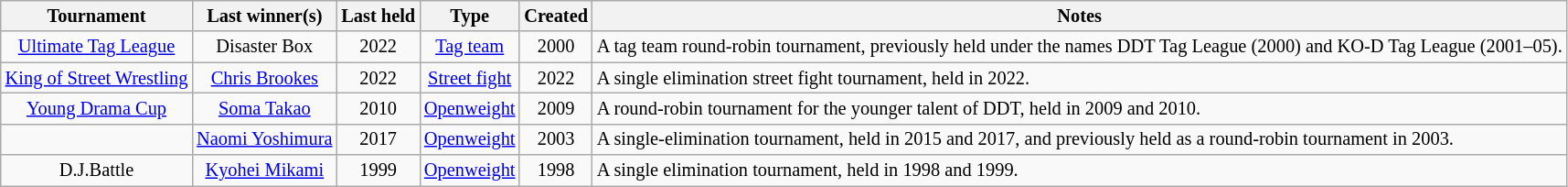<table class="wikitable" style="text-align:center; font-size:85%;">
<tr>
<th>Tournament</th>
<th>Last winner(s)</th>
<th>Last held</th>
<th>Type</th>
<th>Created</th>
<th>Notes</th>
</tr>
<tr>
<td><a href='#'>Ultimate Tag League</a></td>
<td>Disaster Box<br></td>
<td>2022</td>
<td><a href='#'>Tag team</a></td>
<td>2000</td>
<td style="text-align:left;">A tag team round-robin tournament, previously held under the names DDT Tag League (2000) and KO-D Tag League (2001–05).</td>
</tr>
<tr>
<td><a href='#'>King of Street Wrestling</a></td>
<td><a href='#'>Chris Brookes</a></td>
<td>2022</td>
<td><a href='#'>Street fight</a></td>
<td>2022</td>
<td style="text-align:left;">A single elimination street fight tournament, held in 2022.</td>
</tr>
<tr>
<td><a href='#'>Young Drama Cup</a></td>
<td><a href='#'>Soma Takao</a></td>
<td>2010</td>
<td><a href='#'>Openweight</a></td>
<td>2009</td>
<td style="text-align:left;">A round-robin tournament for the younger talent of DDT, held in 2009 and 2010.</td>
</tr>
<tr>
<td></td>
<td><a href='#'>Naomi Yoshimura</a></td>
<td>2017</td>
<td><a href='#'>Openweight</a></td>
<td>2003</td>
<td style="text-align:left;">A single-elimination tournament, held in 2015 and 2017, and previously held as a round-robin tournament in 2003.</td>
</tr>
<tr>
<td>D.J.Battle</td>
<td><a href='#'>Kyohei Mikami</a></td>
<td>1999</td>
<td><a href='#'>Openweight</a></td>
<td>1998</td>
<td style="text-align:left;">A single elimination tournament, held in 1998 and 1999.</td>
</tr>
</table>
